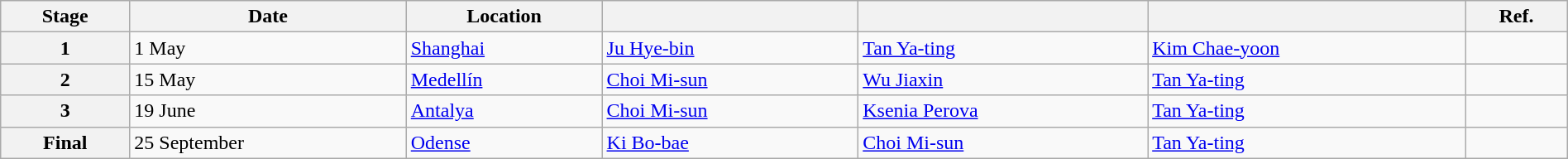<table class="wikitable" style="width:100%">
<tr>
<th>Stage</th>
<th>Date</th>
<th>Location</th>
<th></th>
<th></th>
<th></th>
<th>Ref.</th>
</tr>
<tr>
<th>1</th>
<td>1 May</td>
<td> <a href='#'>Shanghai</a></td>
<td> <a href='#'>Ju Hye-bin</a></td>
<td> <a href='#'>Tan Ya-ting</a></td>
<td> <a href='#'>Kim Chae-yoon</a></td>
<td></td>
</tr>
<tr>
<th>2</th>
<td>15 May</td>
<td> <a href='#'>Medellín</a></td>
<td> <a href='#'>Choi Mi-sun</a></td>
<td> <a href='#'>Wu Jiaxin</a></td>
<td> <a href='#'>Tan Ya-ting</a></td>
<td></td>
</tr>
<tr>
<th>3</th>
<td>19 June</td>
<td> <a href='#'>Antalya</a></td>
<td> <a href='#'>Choi Mi-sun</a></td>
<td> <a href='#'>Ksenia Perova</a></td>
<td> <a href='#'>Tan Ya-ting</a></td>
<td></td>
</tr>
<tr>
<th>Final</th>
<td>25 September</td>
<td> <a href='#'>Odense</a></td>
<td> <a href='#'>Ki Bo-bae</a></td>
<td> <a href='#'>Choi Mi-sun</a></td>
<td> <a href='#'>Tan Ya-ting</a></td>
<td></td>
</tr>
</table>
